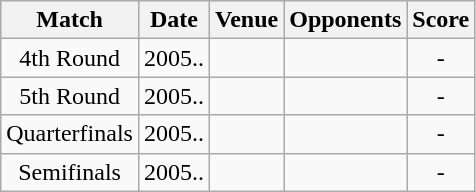<table class="wikitable" style="text-align:center;">
<tr>
<th>Match</th>
<th>Date</th>
<th>Venue</th>
<th>Opponents</th>
<th>Score</th>
</tr>
<tr>
<td>4th Round</td>
<td>2005..</td>
<td><a href='#'></a></td>
<td><a href='#'></a></td>
<td>-</td>
</tr>
<tr>
<td>5th Round</td>
<td>2005..</td>
<td><a href='#'></a></td>
<td><a href='#'></a></td>
<td>-</td>
</tr>
<tr>
<td>Quarterfinals</td>
<td>2005..</td>
<td><a href='#'></a></td>
<td><a href='#'></a></td>
<td>-</td>
</tr>
<tr>
<td>Semifinals</td>
<td>2005..</td>
<td><a href='#'></a></td>
<td><a href='#'></a></td>
<td>-</td>
</tr>
</table>
